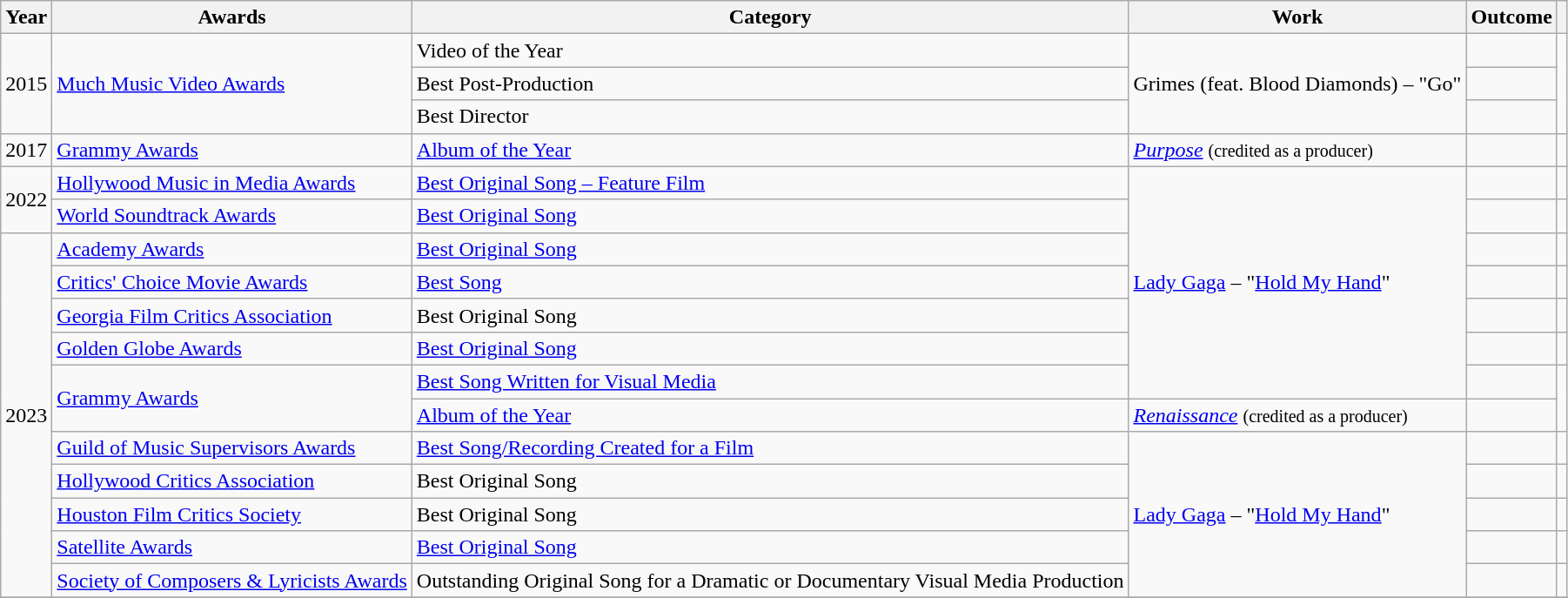<table class="wikitable">
<tr>
<th>Year</th>
<th>Awards</th>
<th>Category</th>
<th>Work</th>
<th>Outcome</th>
<th></th>
</tr>
<tr>
<td rowspan="3">2015</td>
<td rowspan="3"><a href='#'>Much Music Video Awards</a></td>
<td>Video of the Year</td>
<td rowspan="3">Grimes (feat. Blood Diamonds) – "Go"</td>
<td></td>
<td rowspan="3" style="text-align:center;"></td>
</tr>
<tr>
<td>Best Post-Production</td>
<td></td>
</tr>
<tr>
<td>Best Director</td>
<td></td>
</tr>
<tr>
<td>2017</td>
<td><a href='#'>Grammy Awards</a></td>
<td><a href='#'>Album of the Year</a></td>
<td><em><a href='#'>Purpose</a></em> <small>(credited as a producer)</small></td>
<td></td>
<td style="text-align:center;"></td>
</tr>
<tr>
<td rowspan="2">2022</td>
<td><a href='#'>Hollywood Music in Media Awards</a></td>
<td><a href='#'>Best Original Song – Feature Film</a></td>
<td rowspan="7"><a href='#'>Lady Gaga</a> – "<a href='#'>Hold My Hand</a>"</td>
<td></td>
<td style="text-align:center;"></td>
</tr>
<tr>
<td><a href='#'>World Soundtrack Awards</a></td>
<td><a href='#'>Best Original Song</a></td>
<td></td>
<td style="text-align:center;"></td>
</tr>
<tr>
<td rowspan="11">2023</td>
<td><a href='#'>Academy Awards</a></td>
<td><a href='#'>Best Original Song</a></td>
<td></td>
<td style="text-align:center;"></td>
</tr>
<tr>
<td><a href='#'>Critics' Choice Movie Awards</a></td>
<td><a href='#'>Best Song</a></td>
<td></td>
<td style="text-align:center;"></td>
</tr>
<tr>
<td><a href='#'>Georgia Film Critics Association</a></td>
<td>Best Original Song</td>
<td></td>
<td style="text-align:center;"></td>
</tr>
<tr>
<td><a href='#'>Golden Globe Awards</a></td>
<td><a href='#'>Best Original Song</a></td>
<td></td>
<td style="text-align:center;"></td>
</tr>
<tr>
<td rowspan="2"><a href='#'>Grammy Awards</a></td>
<td><a href='#'>Best Song Written for Visual Media</a></td>
<td></td>
<td rowspan="2" style="text-align:center;"></td>
</tr>
<tr>
<td><a href='#'>Album of the Year</a></td>
<td><em><a href='#'>Renaissance</a></em> <small>(credited as a producer)</small></td>
<td></td>
</tr>
<tr>
<td><a href='#'>Guild of Music Supervisors Awards</a></td>
<td><a href='#'>Best Song/Recording Created for a Film</a></td>
<td rowspan="5"><a href='#'>Lady Gaga</a> – "<a href='#'>Hold My Hand</a>"</td>
<td></td>
<td style="text-align:center;"></td>
</tr>
<tr>
<td><a href='#'>Hollywood Critics Association</a></td>
<td>Best Original Song</td>
<td></td>
<td style="text-align:center;"></td>
</tr>
<tr>
<td><a href='#'>Houston Film Critics Society</a></td>
<td>Best Original Song</td>
<td></td>
<td style="text-align:center;"></td>
</tr>
<tr>
<td><a href='#'>Satellite Awards</a></td>
<td><a href='#'>Best Original Song</a></td>
<td></td>
<td style="text-align:center;"></td>
</tr>
<tr>
<td><a href='#'>Society of Composers & Lyricists Awards</a></td>
<td>Outstanding Original Song for a Dramatic or Documentary Visual Media Production</td>
<td></td>
<td style="text-align:center;"></td>
</tr>
<tr>
</tr>
</table>
